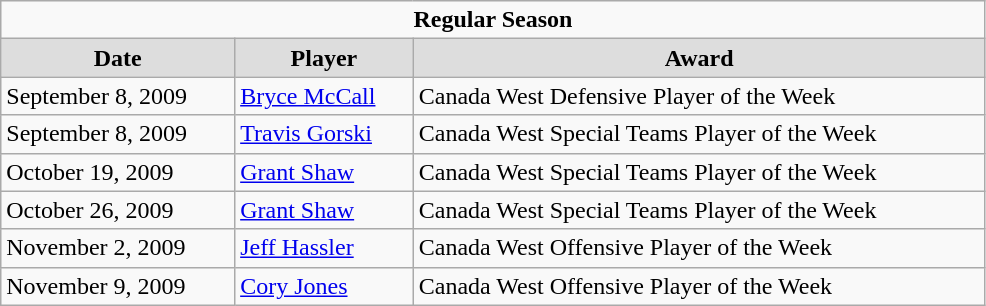<table class="wikitable" width="52%">
<tr>
<td colspan="10" align="center"><strong>Regular Season</strong></td>
</tr>
<tr align="center"  bgcolor="#dddddd">
<td><strong>Date</strong></td>
<td><strong>Player</strong></td>
<td><strong>Award</strong></td>
</tr>
<tr>
<td>September 8, 2009</td>
<td><a href='#'>Bryce McCall</a></td>
<td>Canada West Defensive Player of the Week</td>
</tr>
<tr>
<td>September 8, 2009</td>
<td><a href='#'>Travis Gorski</a></td>
<td>Canada West Special Teams Player of the Week</td>
</tr>
<tr>
<td>October 19, 2009</td>
<td><a href='#'>Grant Shaw</a></td>
<td>Canada West Special Teams Player of the Week</td>
</tr>
<tr>
<td>October 26, 2009</td>
<td><a href='#'>Grant Shaw</a></td>
<td>Canada West Special Teams Player of the Week</td>
</tr>
<tr>
<td>November 2, 2009</td>
<td><a href='#'>Jeff Hassler</a></td>
<td>Canada West Offensive Player of the Week</td>
</tr>
<tr>
<td>November 9, 2009</td>
<td><a href='#'>Cory Jones</a></td>
<td>Canada West Offensive Player of the Week</td>
</tr>
</table>
